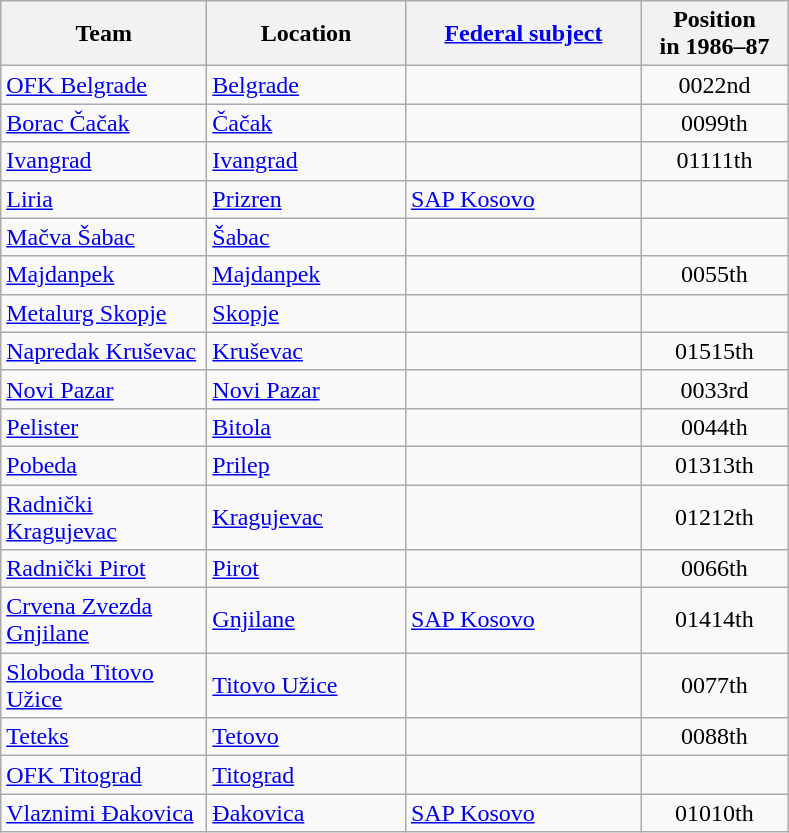<table class="wikitable sortable" style="text-align:left">
<tr>
<th width="130">Team</th>
<th width="125">Location</th>
<th width="150"><a href='#'>Federal subject</a></th>
<th width="90">Position<br>in 1986–87</th>
</tr>
<tr>
<td><a href='#'>OFK Belgrade</a></td>
<td><a href='#'>Belgrade</a></td>
<td></td>
<td style="text-align:center"><span>002</span>2nd</td>
</tr>
<tr>
<td><a href='#'>Borac Čačak</a></td>
<td><a href='#'>Čačak</a></td>
<td></td>
<td style="text-align:center"><span>009</span>9th</td>
</tr>
<tr>
<td><a href='#'>Ivangrad</a></td>
<td><a href='#'>Ivangrad</a></td>
<td></td>
<td style="text-align:center"><span>011</span>11th</td>
</tr>
<tr>
<td><a href='#'>Liria</a></td>
<td><a href='#'>Prizren</a></td>
<td> <a href='#'>SAP Kosovo</a></td>
<td></td>
</tr>
<tr>
<td><a href='#'>Mačva Šabac</a></td>
<td><a href='#'>Šabac</a></td>
<td></td>
<td></td>
</tr>
<tr>
<td><a href='#'>Majdanpek</a></td>
<td><a href='#'>Majdanpek</a></td>
<td></td>
<td style="text-align:center"><span>005</span>5th</td>
</tr>
<tr>
<td><a href='#'>Metalurg Skopje</a></td>
<td><a href='#'>Skopje</a></td>
<td></td>
<td></td>
</tr>
<tr>
<td><a href='#'>Napredak Kruševac</a></td>
<td><a href='#'>Kruševac</a></td>
<td></td>
<td style="text-align:center"><span>015</span>15th</td>
</tr>
<tr>
<td><a href='#'>Novi Pazar</a></td>
<td><a href='#'>Novi Pazar</a></td>
<td></td>
<td style="text-align:center"><span>003</span>3rd</td>
</tr>
<tr>
<td><a href='#'>Pelister</a></td>
<td><a href='#'>Bitola</a></td>
<td></td>
<td style="text-align:center"><span>004</span>4th</td>
</tr>
<tr>
<td><a href='#'>Pobeda</a></td>
<td><a href='#'>Prilep</a></td>
<td></td>
<td style="text-align:center"><span>013</span>13th</td>
</tr>
<tr>
<td><a href='#'>Radnički Kragujevac</a></td>
<td><a href='#'>Kragujevac</a></td>
<td></td>
<td style="text-align:center"><span>012</span>12th</td>
</tr>
<tr>
<td><a href='#'>Radnički Pirot</a></td>
<td><a href='#'>Pirot</a></td>
<td></td>
<td style="text-align:center"><span>006</span>6th</td>
</tr>
<tr>
<td><a href='#'>Crvena Zvezda Gnjilane</a></td>
<td><a href='#'>Gnjilane</a></td>
<td> <a href='#'>SAP Kosovo</a></td>
<td style="text-align:center"><span>014</span>14th</td>
</tr>
<tr>
<td><a href='#'>Sloboda Titovo Užice</a></td>
<td><a href='#'>Titovo Užice</a></td>
<td></td>
<td style="text-align:center"><span>007</span>7th</td>
</tr>
<tr>
<td><a href='#'>Teteks</a></td>
<td><a href='#'>Tetovo</a></td>
<td></td>
<td style="text-align:center"><span>008</span>8th</td>
</tr>
<tr>
<td><a href='#'>OFK Titograd</a></td>
<td><a href='#'>Titograd</a></td>
<td></td>
<td></td>
</tr>
<tr>
<td><a href='#'>Vlaznimi Đakovica</a></td>
<td><a href='#'>Đakovica</a></td>
<td> <a href='#'>SAP Kosovo</a></td>
<td style="text-align:center"><span>010</span>10th</td>
</tr>
</table>
